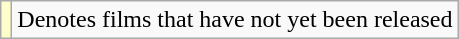<table class="wikitable">
<tr>
<td style="background:#ffc;"></td>
<td>Denotes films that have not yet been released</td>
</tr>
</table>
